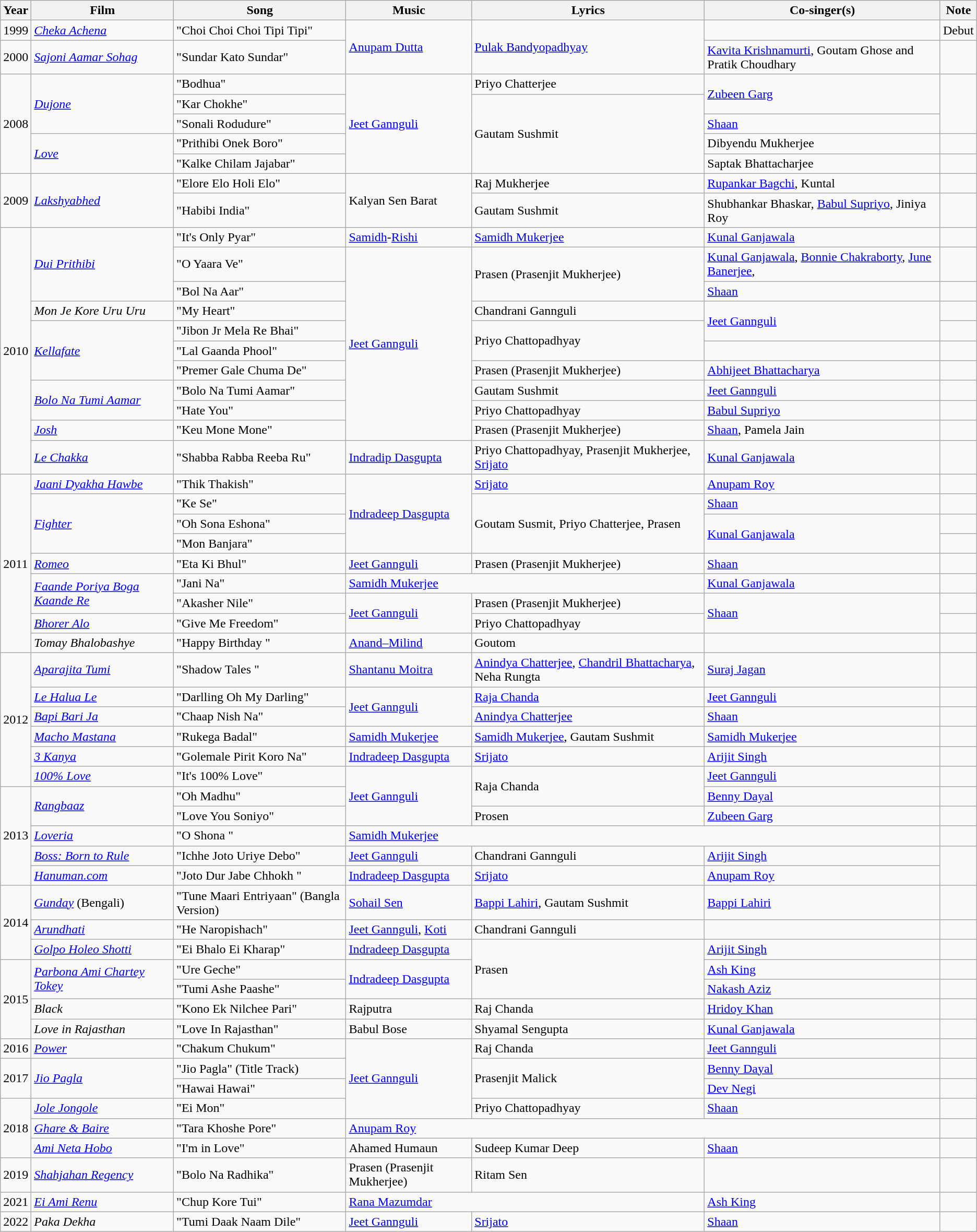<table class="wikitable sortable">
<tr>
<th>Year</th>
<th>Film</th>
<th>Song</th>
<th>Music</th>
<th>Lyrics</th>
<th>Co-singer(s)</th>
<th>Note</th>
</tr>
<tr>
<td>1999</td>
<td><em><a href='#'>Cheka Achena</a></em></td>
<td>"Choi Choi Choi Tipi Tipi"</td>
<td rowspan="2"><a href='#'>Anupam Dutta</a></td>
<td rowspan="2"><a href='#'>Pulak Bandyopadhyay</a></td>
<td></td>
<td>Debut</td>
</tr>
<tr>
<td>2000</td>
<td><em><a href='#'>Sajoni Aamar Sohag</a></em></td>
<td>"Sundar Kato Sundar"</td>
<td><a href='#'>Kavita Krishnamurti</a>, Goutam Ghose and Pratik Choudhary</td>
<td></td>
</tr>
<tr>
<td rowspan="5">2008</td>
<td rowspan="3"><em><a href='#'>Dujone</a></em></td>
<td>"Bodhua"</td>
<td rowspan="5"><a href='#'>Jeet Gannguli</a></td>
<td>Priyo Chatterjee</td>
<td rowspan="2"><a href='#'>Zubeen Garg</a></td>
<td rowspan="3"></td>
</tr>
<tr>
<td>"Kar Chokhe"</td>
<td rowspan="4">Gautam Sushmit</td>
</tr>
<tr>
<td>"Sonali Rodudure"</td>
<td><a href='#'>Shaan</a></td>
</tr>
<tr>
<td rowspan="2"><em><a href='#'>Love</a></em></td>
<td>"Prithibi Onek Boro"</td>
<td>Dibyendu Mukherjee</td>
<td></td>
</tr>
<tr>
<td>"Kalke Chilam Jajabar"</td>
<td>Saptak Bhattacharjee</td>
<td></td>
</tr>
<tr>
<td rowspan="2">2009</td>
<td rowspan="2"><em><a href='#'>Lakshyabhed</a></em></td>
<td>"Elore Elo Holi Elo"</td>
<td rowspan="2">Kalyan Sen Barat</td>
<td>Raj Mukherjee</td>
<td><a href='#'>Rupankar Bagchi</a>, Kuntal</td>
<td></td>
</tr>
<tr>
<td>"Habibi India"</td>
<td>Gautam Sushmit</td>
<td>Shubhankar Bhaskar, <a href='#'>Babul Supriyo</a>, Jiniya Roy</td>
<td></td>
</tr>
<tr>
<td rowspan="11">2010</td>
<td rowspan="3"><em><a href='#'>Dui Prithibi</a></em></td>
<td>"It's Only Pyar"</td>
<td><a href='#'>Samidh</a>-<a href='#'>Rishi</a></td>
<td><a href='#'>Samidh Mukerjee</a></td>
<td><a href='#'>Kunal Ganjawala</a></td>
<td></td>
</tr>
<tr>
<td>"O Yaara Ve"</td>
<td rowspan="9"><a href='#'>Jeet Gannguli</a></td>
<td rowspan="2">Prasen (Prasenjit Mukherjee)</td>
<td><a href='#'>Kunal Ganjawala</a>, <a href='#'>Bonnie Chakraborty</a>, <a href='#'>June Banerjee</a>,</td>
<td></td>
</tr>
<tr>
<td>"Bol Na Aar"</td>
<td><a href='#'>Shaan</a></td>
<td></td>
</tr>
<tr>
<td><em>Mon Je Kore Uru Uru</em></td>
<td>"My Heart"</td>
<td>Chandrani Gannguli</td>
<td rowspan="2"><a href='#'>Jeet Gannguli</a></td>
<td></td>
</tr>
<tr>
<td rowspan="3"><em><a href='#'>Kellafate</a></em></td>
<td>"Jibon Jr Mela Re Bhai"</td>
<td rowspan="2">Priyo Chattopadhyay</td>
<td></td>
</tr>
<tr>
<td>"Lal Gaanda Phool"</td>
<td></td>
<td></td>
</tr>
<tr>
<td>"Premer Gale Chuma De"</td>
<td>Prasen (Prasenjit Mukherjee)</td>
<td><a href='#'>Abhijeet Bhattacharya</a></td>
<td></td>
</tr>
<tr>
<td rowspan="2"><em><a href='#'>Bolo Na Tumi Aamar</a></em></td>
<td>"Bolo Na Tumi Aamar"</td>
<td>Gautam Sushmit</td>
<td><a href='#'>Jeet Gannguli</a></td>
<td></td>
</tr>
<tr>
<td>"Hate You"</td>
<td>Priyo Chattopadhyay</td>
<td><a href='#'>Babul Supriyo</a></td>
<td></td>
</tr>
<tr>
<td><em><a href='#'>Josh</a></em></td>
<td>"Keu Mone Mone"</td>
<td>Prasen (Prasenjit Mukherjee)</td>
<td><a href='#'>Shaan</a>, Pamela Jain</td>
<td></td>
</tr>
<tr>
<td><em><a href='#'>Le Chakka</a></em></td>
<td>"Shabba Rabba Reeba Ru"</td>
<td><a href='#'>Indradip Dasgupta</a></td>
<td>Priyo Chattopadhyay, Prasenjit Mukherjee, <a href='#'>Srijato</a></td>
<td><a href='#'>Kunal Ganjawala</a></td>
<td></td>
</tr>
<tr>
<td rowspan="9">2011</td>
<td><em><a href='#'>Jaani Dyakha Hawbe</a></em></td>
<td>"Thik Thakish"</td>
<td rowspan="4"><a href='#'>Indradeep Dasgupta</a></td>
<td><a href='#'>Srijato</a></td>
<td><a href='#'>Anupam Roy</a></td>
<td></td>
</tr>
<tr>
<td rowspan="3"><em><a href='#'>Fighter</a></em></td>
<td>"Ke Se"</td>
<td rowspan="3">Goutam Susmit, Priyo Chatterjee, Prasen</td>
<td><a href='#'>Shaan</a></td>
<td></td>
</tr>
<tr>
<td>"Oh Sona Eshona"</td>
<td rowspan="2"><a href='#'>Kunal Ganjawala</a></td>
<td></td>
</tr>
<tr>
<td>"Mon Banjara"</td>
<td></td>
</tr>
<tr>
<td><em><a href='#'>Romeo</a></em></td>
<td>"Eta Ki Bhul"</td>
<td><a href='#'>Jeet Gannguli</a></td>
<td>Prasen (Prasenjit Mukherjee)</td>
<td><a href='#'>Shaan</a></td>
<td></td>
</tr>
<tr>
<td rowspan="2"><em><a href='#'>Faande Poriya Boga Kaande Re</a></em></td>
<td>"Jani Na"</td>
<td colspan="2"><a href='#'>Samidh Mukerjee</a></td>
<td><a href='#'>Kunal Ganjawala</a></td>
<td></td>
</tr>
<tr>
<td>"Akasher Nile"</td>
<td rowspan="2"><a href='#'>Jeet Gannguli</a></td>
<td>Prasen (Prasenjit Mukherjee)</td>
<td rowspan="2"><a href='#'>Shaan</a></td>
<td></td>
</tr>
<tr>
<td><em><a href='#'>Bhorer Alo</a></em></td>
<td>"Give Me Freedom"</td>
<td>Priyo Chattopadhyay</td>
<td></td>
</tr>
<tr>
<td><em>Tomay Bhalobashye</em></td>
<td>"Happy Birthday "</td>
<td><a href='#'>Anand–Milind</a></td>
<td>Goutom</td>
<td></td>
<td></td>
</tr>
<tr>
<td rowspan="6">2012</td>
<td><em><a href='#'>Aparajita Tumi</a></em></td>
<td>"Shadow Tales "</td>
<td><a href='#'>Shantanu Moitra</a></td>
<td><a href='#'>Anindya Chatterjee</a>, <a href='#'>Chandril Bhattacharya</a>, Neha Rungta</td>
<td><a href='#'>Suraj Jagan</a></td>
<td></td>
</tr>
<tr>
<td><em><a href='#'>Le Halua Le</a></em></td>
<td>"Darlling Oh My Darling"</td>
<td rowspan="2"><a href='#'>Jeet Gannguli</a></td>
<td><a href='#'>Raja Chanda</a></td>
<td><a href='#'>Jeet Gannguli</a></td>
<td></td>
</tr>
<tr>
<td><em><a href='#'>Bapi Bari Ja</a></em></td>
<td>"Chaap Nish Na"</td>
<td><a href='#'>Anindya Chatterjee</a></td>
<td><a href='#'>Shaan</a></td>
<td></td>
</tr>
<tr>
<td><em><a href='#'>Macho Mastana</a></em></td>
<td>"Rukega Badal"</td>
<td><a href='#'>Samidh Mukerjee</a></td>
<td><a href='#'>Samidh Mukerjee</a>, Gautam Sushmit</td>
<td><a href='#'>Samidh Mukerjee</a></td>
<td></td>
</tr>
<tr>
<td><em><a href='#'>3 Kanya</a></em></td>
<td>"Golemale Pirit Koro Na"</td>
<td><a href='#'>Indradeep Dasgupta</a></td>
<td><a href='#'>Srijato</a></td>
<td><a href='#'>Arijit Singh</a></td>
<td></td>
</tr>
<tr>
<td><em><a href='#'>100% Love</a></em></td>
<td>"It's 100% Love"</td>
<td rowspan="3"><a href='#'>Jeet Gannguli</a></td>
<td rowspan="2">Raja Chanda</td>
<td><a href='#'>Jeet Gannguli</a></td>
<td></td>
</tr>
<tr>
<td rowspan="5">2013</td>
<td rowspan="2"><em><a href='#'>Rangbaaz</a></em></td>
<td>"Oh Madhu"</td>
<td><a href='#'>Benny Dayal</a></td>
<td></td>
</tr>
<tr>
<td>"Love You Soniyo"</td>
<td>Prosen</td>
<td><a href='#'>Zubeen Garg</a></td>
<td></td>
</tr>
<tr>
<td><em><a href='#'>Loveria</a></em></td>
<td>"O Shona "</td>
<td colspan="3"><a href='#'>Samidh Mukerjee</a></td>
<td></td>
</tr>
<tr>
<td><em><a href='#'>Boss: Born to Rule</a></em></td>
<td>"Ichhe Joto Uriye Debo"</td>
<td><a href='#'>Jeet Gannguli</a></td>
<td>Chandrani Gannguli</td>
<td><a href='#'>Arijit Singh</a></td>
<td rowspan="2"></td>
</tr>
<tr>
<td><em><a href='#'>Hanuman.com</a></em></td>
<td>"Joto Dur Jabe Chhokh "</td>
<td><a href='#'>Indradeep Dasgupta</a></td>
<td><a href='#'>Srijato</a></td>
<td><a href='#'>Anupam Roy</a></td>
</tr>
<tr>
<td rowspan="3">2014</td>
<td><em><a href='#'>Gunday</a></em> (Bengali)</td>
<td>"Tune Maari Entriyaan" (Bangla Version)</td>
<td><a href='#'>Sohail Sen</a></td>
<td><a href='#'>Bappi Lahiri</a>, Gautam Sushmit</td>
<td><a href='#'>Bappi Lahiri</a></td>
<td></td>
</tr>
<tr>
<td><em><a href='#'>Arundhati</a></em></td>
<td>"He Naropishach"</td>
<td><a href='#'>Jeet Gannguli</a>, <a href='#'>Koti</a></td>
<td>Chandrani Gannguli</td>
<td></td>
<td></td>
</tr>
<tr>
<td><em><a href='#'>Golpo Holeo Shotti</a></em></td>
<td>"Ei Bhalo Ei Kharap"</td>
<td><a href='#'>Indradeep Dasgupta</a></td>
<td rowspan="3">Prasen</td>
<td><a href='#'>Arijit Singh</a></td>
<td></td>
</tr>
<tr>
<td rowspan="4">2015</td>
<td rowspan="2"><em><a href='#'>Parbona Ami Chartey Tokey</a></em></td>
<td>"Ure Geche"</td>
<td rowspan="2"><a href='#'>Indradeep Dasgupta</a></td>
<td><a href='#'>Ash King</a></td>
<td></td>
</tr>
<tr>
<td>"Tumi Ashe Paashe"</td>
<td><a href='#'>Nakash Aziz</a></td>
<td></td>
</tr>
<tr>
<td><em>Black</em></td>
<td>"Kono Ek Nilchee Pari"</td>
<td>Rajputra</td>
<td>Raj Chanda</td>
<td><a href='#'>Hridoy Khan</a></td>
<td></td>
</tr>
<tr>
<td><em>Love in Rajasthan</em></td>
<td>"Love In Rajasthan"</td>
<td>Babul Bose</td>
<td>Shyamal Sengupta</td>
<td><a href='#'>Kunal Ganjawala</a></td>
<td></td>
</tr>
<tr>
<td>2016</td>
<td><em><a href='#'>Power</a></em></td>
<td>"Chakum Chukum"</td>
<td rowspan="4"><a href='#'>Jeet Gannguli</a></td>
<td>Raj Chanda</td>
<td><a href='#'>Jeet Gannguli</a></td>
<td></td>
</tr>
<tr>
<td rowspan="2">2017</td>
<td rowspan="2"><em><a href='#'>Jio Pagla</a></em></td>
<td>"Jio Pagla" (Title Track)</td>
<td rowspan="2">Prasenjit Malick</td>
<td><a href='#'>Benny Dayal</a></td>
<td></td>
</tr>
<tr>
<td>"Hawai Hawai"</td>
<td><a href='#'>Dev Negi</a></td>
<td></td>
</tr>
<tr>
<td rowspan="3">2018</td>
<td><em><a href='#'>Jole Jongole</a></em></td>
<td>"Ei Mon"</td>
<td>Priyo Chattopadhyay</td>
<td><a href='#'>Shaan</a></td>
<td></td>
</tr>
<tr>
<td><em><a href='#'>Ghare & Baire</a></em></td>
<td>"Tara Khoshe Pore"</td>
<td colspan="3"><a href='#'>Anupam Roy</a></td>
<td></td>
</tr>
<tr>
<td><em><a href='#'>Ami Neta Hobo</a></em></td>
<td>"I'm in Love"</td>
<td>Ahamed Humaun</td>
<td>Sudeep Kumar Deep</td>
<td><a href='#'>Shaan</a></td>
<td></td>
</tr>
<tr>
<td>2019</td>
<td><em><a href='#'>Shahjahan Regency</a></em></td>
<td>"Bolo Na Radhika"</td>
<td>Prasen (Prasenjit Mukherjee)</td>
<td>Ritam Sen</td>
<td></td>
<td></td>
</tr>
<tr>
<td>2021</td>
<td><em><a href='#'>Ei Ami Renu</a></em></td>
<td>"Chup Kore Tui"</td>
<td colspan="2"><a href='#'>Rana Mazumdar</a></td>
<td><a href='#'>Ash King</a></td>
<td></td>
</tr>
<tr>
<td>2022</td>
<td><em>Paka Dekha</em></td>
<td>"Tumi Daak Naam Dile"</td>
<td><a href='#'>Jeet Gannguli</a></td>
<td><a href='#'>Srijato</a></td>
<td><a href='#'>Shaan</a></td>
<td></td>
</tr>
</table>
